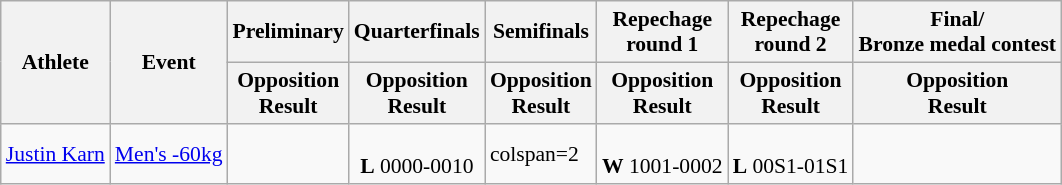<table class= wikitable style="font-size:90%">
<tr>
<th rowspan="2">Athlete</th>
<th rowspan="2">Event</th>
<th>Preliminary</th>
<th>Quarterfinals</th>
<th>Semifinals</th>
<th>Repechage <br>round 1</th>
<th>Repechage <br>round 2</th>
<th>Final/<br>Bronze medal contest</th>
</tr>
<tr>
<th>Opposition<br>Result</th>
<th>Opposition<br>Result</th>
<th>Opposition<br>Result</th>
<th>Opposition<br>Result</th>
<th>Opposition<br>Result</th>
<th>Opposition<br>Result</th>
</tr>
<tr>
<td><a href='#'>Justin Karn</a></td>
<td style="text-align:center;"><a href='#'>Men's -60kg</a></td>
<td></td>
<td style="text-align:center;"><br><strong>L</strong> 0000-0010</td>
<td>colspan=2 </td>
<td style="text-align:center;"><br><strong>W</strong> 1001-0002</td>
<td style="text-align:center;"><br><strong>L</strong> 00S1-01S1</td>
</tr>
</table>
